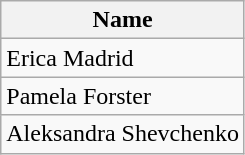<table class="wikitable">
<tr>
<th>Name</th>
</tr>
<tr>
<td> Erica Madrid</td>
</tr>
<tr>
<td> Pamela Forster</td>
</tr>
<tr>
<td> Aleksandra Shevchenko</td>
</tr>
</table>
